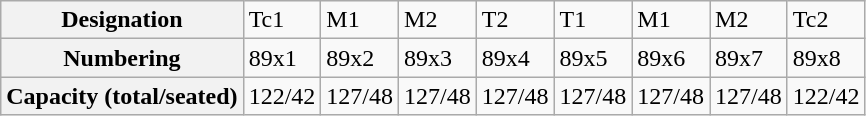<table class="wikitable">
<tr>
<th>Designation</th>
<td>Tc1</td>
<td>M1</td>
<td>M2</td>
<td>T2</td>
<td>T1</td>
<td>M1</td>
<td>M2</td>
<td>Tc2</td>
</tr>
<tr>
<th>Numbering</th>
<td>89x1</td>
<td>89x2</td>
<td>89x3</td>
<td>89x4</td>
<td>89x5</td>
<td>89x6</td>
<td>89x7</td>
<td>89x8</td>
</tr>
<tr>
<th>Capacity (total/seated)</th>
<td>122/42</td>
<td>127/48</td>
<td>127/48</td>
<td>127/48</td>
<td>127/48</td>
<td>127/48</td>
<td>127/48</td>
<td>122/42</td>
</tr>
</table>
